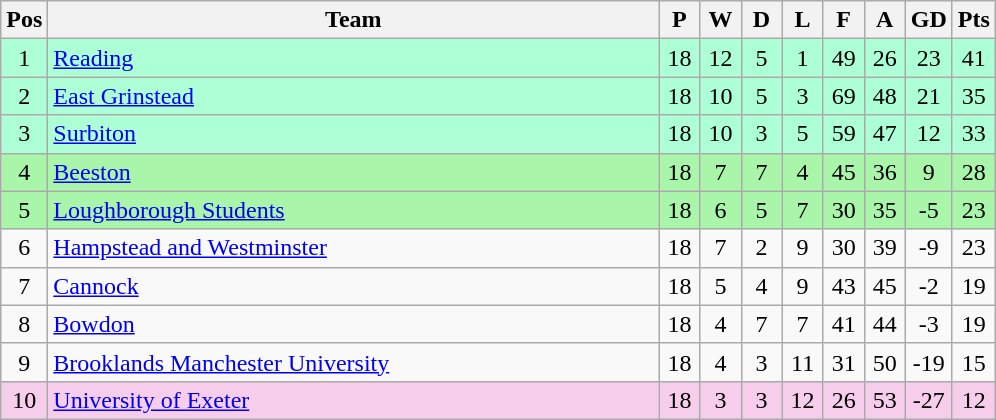<table class="wikitable" style="font-size: 100%">
<tr>
<th width=20>Pos</th>
<th width=400>Team</th>
<th width=20>P</th>
<th width=20>W</th>
<th width=20>D</th>
<th width=20>L</th>
<th width=20>F</th>
<th width=20>A</th>
<th width=20>GD</th>
<th width=20>Pts</th>
</tr>
<tr align=center style="background: #ADFFD6;">
<td>1</td>
<td align="left"><a href='#'>Reading</a></td>
<td>18</td>
<td>12</td>
<td>5</td>
<td>1</td>
<td>49</td>
<td>26</td>
<td>23</td>
<td>41</td>
</tr>
<tr align=center style="background: #ADFFD6;">
<td>2</td>
<td align="left"><a href='#'>East Grinstead</a></td>
<td>18</td>
<td>10</td>
<td>5</td>
<td>3</td>
<td>69</td>
<td>48</td>
<td>21</td>
<td>35</td>
</tr>
<tr align=center style="background: #ADFFD6;">
<td>3</td>
<td align="left"><a href='#'>Surbiton</a></td>
<td>18</td>
<td>10</td>
<td>3</td>
<td>5</td>
<td>59</td>
<td>47</td>
<td>12</td>
<td>33</td>
</tr>
<tr align=center style="background: #A9F5A9;">
<td>4</td>
<td align="left"><a href='#'>Beeston</a></td>
<td>18</td>
<td>7</td>
<td>7</td>
<td>4</td>
<td>45</td>
<td>36</td>
<td>9</td>
<td>28</td>
</tr>
<tr align=center style="background: #A9F5A9;">
<td>5</td>
<td align="left"><a href='#'>Loughborough Students</a></td>
<td>18</td>
<td>6</td>
<td>5</td>
<td>7</td>
<td>30</td>
<td>35</td>
<td>-5</td>
<td>23</td>
</tr>
<tr align=center>
<td>6</td>
<td align="left"><a href='#'>Hampstead and Westminster</a></td>
<td>18</td>
<td>7</td>
<td>2</td>
<td>9</td>
<td>30</td>
<td>39</td>
<td>-9</td>
<td>23</td>
</tr>
<tr align=center>
<td>7</td>
<td align="left"><a href='#'>Cannock</a></td>
<td>18</td>
<td>5</td>
<td>4</td>
<td>9</td>
<td>43</td>
<td>45</td>
<td>-2</td>
<td>19</td>
</tr>
<tr align=center>
<td>8</td>
<td align="left"><a href='#'>Bowdon</a></td>
<td>18</td>
<td>4</td>
<td>7</td>
<td>7</td>
<td>41</td>
<td>44</td>
<td>-3</td>
<td>19</td>
</tr>
<tr align=center>
<td>9</td>
<td align="left"><a href='#'>Brooklands Manchester University</a></td>
<td>18</td>
<td>4</td>
<td>3</td>
<td>11</td>
<td>31</td>
<td>50</td>
<td>-19</td>
<td>15</td>
</tr>
<tr align=center style="background: #F6CEEC;">
<td>10</td>
<td align="left"><a href='#'>University of Exeter</a></td>
<td>18</td>
<td>3</td>
<td>3</td>
<td>12</td>
<td>26</td>
<td>53</td>
<td>-27</td>
<td>12</td>
</tr>
</table>
